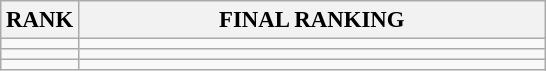<table class="wikitable" style="font-size:95%;">
<tr>
<th>RANK</th>
<th align="left" style="width: 20em">FINAL RANKING</th>
</tr>
<tr>
<td align="center"></td>
<td></td>
</tr>
<tr>
<td align="center"></td>
<td></td>
</tr>
<tr>
<td align="center"></td>
<td></td>
</tr>
</table>
